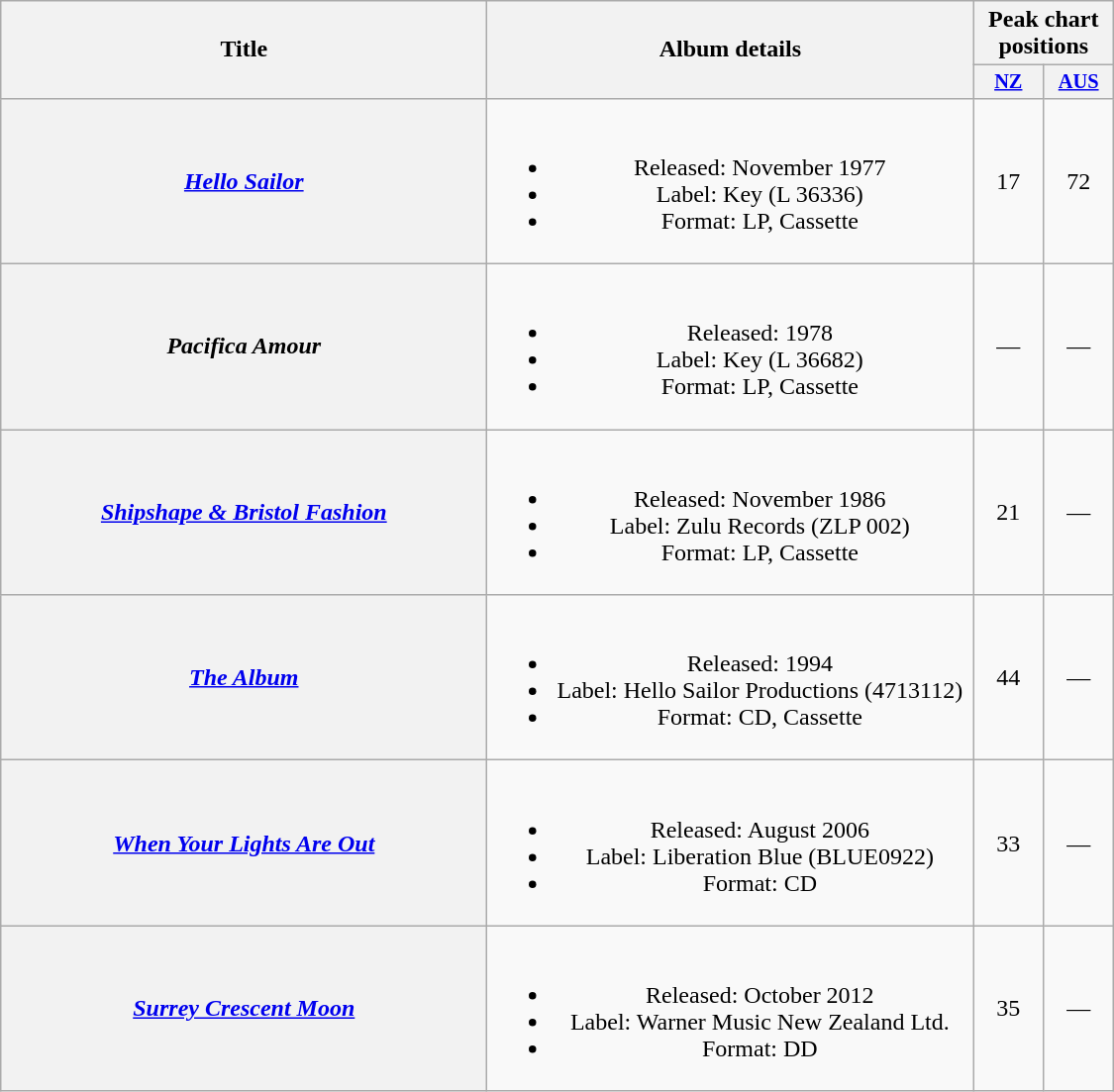<table class="wikitable plainrowheaders" style="text-align:center;" border="1">
<tr>
<th scope="col" rowspan="2" style="width:20em;">Title</th>
<th scope="col" rowspan="2" style="width:20em;">Album details</th>
<th scope="col" colspan="2">Peak chart<br>positions</th>
</tr>
<tr>
<th style="width:3em;font-size:85%"><a href='#'>NZ</a><br></th>
<th style="width:3em;font-size:85%"><a href='#'>AUS</a><br></th>
</tr>
<tr>
<th scope="row"><em><a href='#'>Hello Sailor</a></em></th>
<td><br><ul><li>Released: November 1977</li><li>Label: Key (L 36336)</li><li>Format: LP, Cassette</li></ul></td>
<td align="center">17</td>
<td align="center">72</td>
</tr>
<tr>
<th scope="row"><em>Pacifica Amour</em></th>
<td><br><ul><li>Released: 1978</li><li>Label: Key (L 36682)</li><li>Format: LP, Cassette</li></ul></td>
<td align="center">—</td>
<td align="center">—</td>
</tr>
<tr>
<th scope="row"><em><a href='#'>Shipshape & Bristol Fashion</a></em></th>
<td><br><ul><li>Released: November 1986</li><li>Label: Zulu Records (ZLP 002)</li><li>Format: LP, Cassette</li></ul></td>
<td align="center">21</td>
<td align="center">—</td>
</tr>
<tr>
<th scope="row"><em><a href='#'>The Album</a></em></th>
<td><br><ul><li>Released: 1994</li><li>Label: Hello Sailor Productions (4713112)</li><li>Format: CD, Cassette</li></ul></td>
<td align="center">44</td>
<td align="center">—</td>
</tr>
<tr>
<th scope="row"><em><a href='#'>When Your Lights Are Out</a></em></th>
<td><br><ul><li>Released: August 2006</li><li>Label: Liberation Blue (BLUE0922)</li><li>Format: CD</li></ul></td>
<td align="center">33</td>
<td align="center">—</td>
</tr>
<tr>
<th scope="row"><em><a href='#'>Surrey Crescent Moon</a></em></th>
<td><br><ul><li>Released: October 2012</li><li>Label: Warner Music New Zealand Ltd.</li><li>Format: DD</li></ul></td>
<td align="center">35</td>
<td align="center">—</td>
</tr>
</table>
